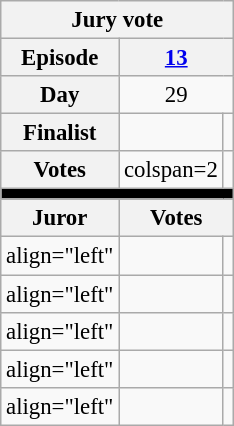<table class="wikitable nowrap" style="text-align:center; font-size:95%">
<tr>
<th colspan=3>Jury vote</th>
</tr>
<tr>
<th>Episode</th>
<th colspan=2><a href='#'>13</a></th>
</tr>
<tr>
<th>Day</th>
<td colspan=2>29</td>
</tr>
<tr>
<th>Finalist</th>
<td></td>
<td></td>
</tr>
<tr>
<th>Votes</th>
<td>colspan=2 </td>
</tr>
<tr>
<td colspan="3" bgcolor="black"></td>
</tr>
<tr>
<th>Juror</th>
<th colspan=2>Votes</th>
</tr>
<tr>
<td>align="left" </td>
<td></td>
<td></td>
</tr>
<tr>
<td>align="left" </td>
<td></td>
<td></td>
</tr>
<tr>
<td>align="left" </td>
<td></td>
<td></td>
</tr>
<tr>
<td>align="left" </td>
<td></td>
<td></td>
</tr>
<tr>
<td>align="left" </td>
<td></td>
<td></td>
</tr>
</table>
